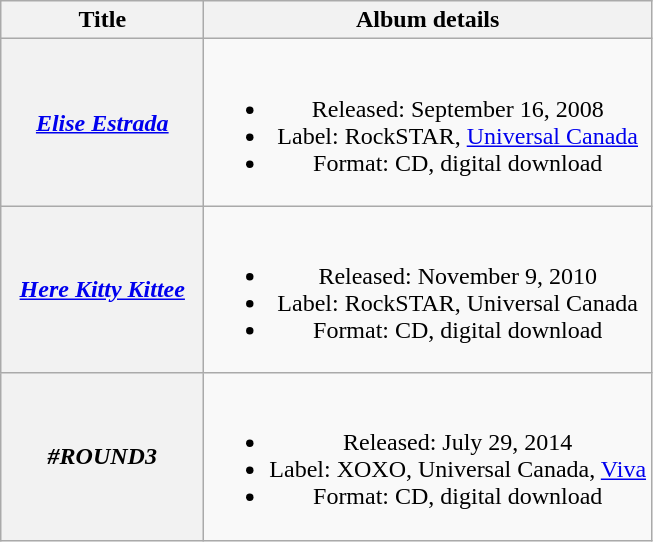<table class="wikitable plainrowheaders" style="text-align:center;" border="1">
<tr>
<th scope="col" style="width:8em;">Title</th>
<th scope="col">Album details</th>
</tr>
<tr>
<th scope="row"><em><a href='#'>Elise Estrada</a></em></th>
<td><br><ul><li>Released: September 16, 2008</li><li>Label: RockSTAR, <a href='#'>Universal Canada</a></li><li>Format: CD, digital download</li></ul></td>
</tr>
<tr>
<th scope="row"><em><a href='#'>Here Kitty Kittee</a></em></th>
<td><br><ul><li>Released: November 9, 2010</li><li>Label: RockSTAR, Universal Canada</li><li>Format: CD, digital download</li></ul></td>
</tr>
<tr>
<th scope="row"><em>#ROUND3</em></th>
<td><br><ul><li>Released: July 29, 2014</li><li>Label: XOXO, Universal Canada, <a href='#'>Viva</a></li><li>Format: CD, digital download</li></ul></td>
</tr>
</table>
